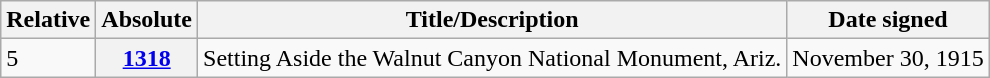<table class="wikitable">
<tr>
<th>Relative </th>
<th>Absolute </th>
<th>Title/Description</th>
<th>Date signed</th>
</tr>
<tr>
<td>5</td>
<th><a href='#'>1318</a></th>
<td>Setting Aside the Walnut Canyon National Monument, Ariz.</td>
<td>November 30, 1915</td>
</tr>
</table>
